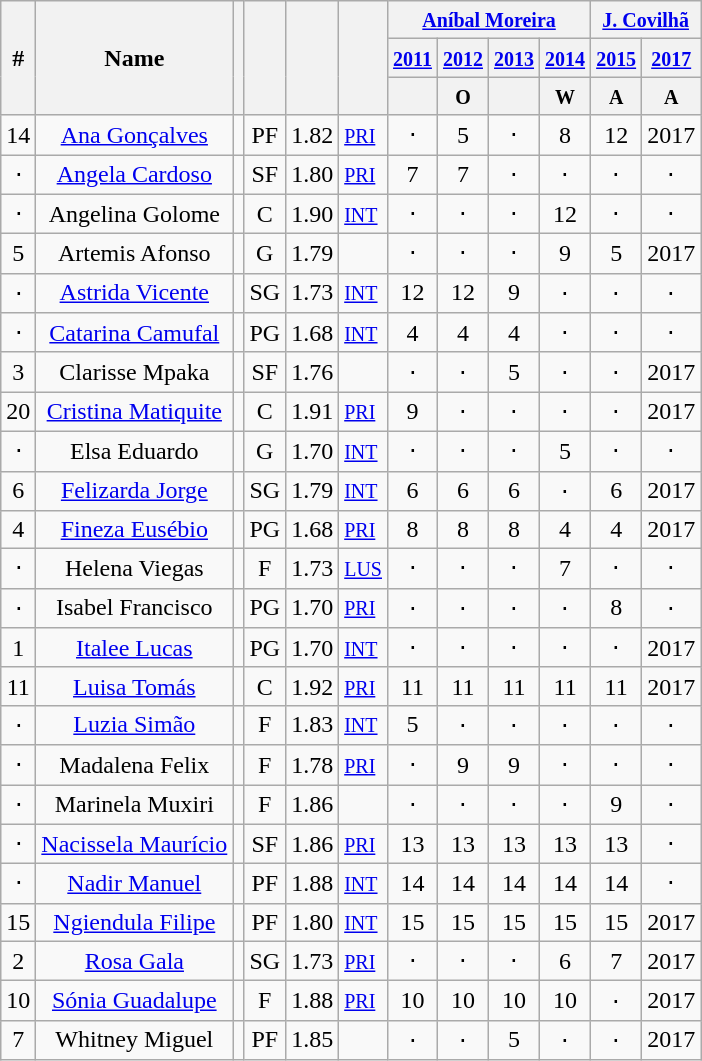<table class="wikitable plainrowheaders sortable" style="text-align:center">
<tr>
<th scope="col" rowspan="3">#</th>
<th scope="col" rowspan="3">Name</th>
<th scope="col" rowspan="3"></th>
<th scope="col" rowspan="3"></th>
<th scope="col" rowspan="3"></th>
<th scope="col" rowspan="3"></th>
<th colspan="4"><small><a href='#'>Aníbal Moreira</a></small></th>
<th colspan="2"><small><a href='#'>J. Covilhã</a></small></th>
</tr>
<tr>
<th colspan="1"><small><a href='#'>2011</a></small></th>
<th colspan="1"><small><a href='#'>2012</a></small></th>
<th colspan="1"><small><a href='#'>2013</a></small></th>
<th colspan="1"><small><a href='#'>2014</a></small></th>
<th colspan="1"><small><a href='#'>2015</a></small></th>
<th colspan="1"><small><a href='#'>2017</a></small></th>
</tr>
<tr>
<th scope="col" rowspan="1"><small></small></th>
<th scope="col" rowspan="1"><small>O</small></th>
<th scope="col" rowspan="1"><small></small></th>
<th scope="col" rowspan="1"><small>W</small></th>
<th scope="col" rowspan="1"><small>A</small></th>
<th scope="col" rowspan="1"><small>A</small></th>
</tr>
<tr>
<td>14</td>
<td><a href='#'>Ana Gonçalves</a></td>
<td></td>
<td data-sort-value="4">PF</td>
<td>1.82</td>
<td align=left><small> <a href='#'>PRI</a></small></td>
<td>⋅</td>
<td data-sort-value="05">5</td>
<td>⋅</td>
<td data-sort-value="08">8</td>
<td>12</td>
<td>2017</td>
</tr>
<tr>
<td>⋅</td>
<td><a href='#'>Angela Cardoso</a></td>
<td></td>
<td data-sort-value="3">SF</td>
<td>1.80</td>
<td align=left><small> <a href='#'>PRI</a></small></td>
<td data-sort-value="07">7</td>
<td data-sort-value="07">7</td>
<td>⋅</td>
<td>⋅</td>
<td>⋅</td>
<td>⋅</td>
</tr>
<tr>
<td>⋅</td>
<td>Angelina Golome</td>
<td></td>
<td>C</td>
<td>1.90</td>
<td align=left><small> <a href='#'>INT</a></small></td>
<td>⋅</td>
<td>⋅</td>
<td>⋅</td>
<td>12</td>
<td>⋅</td>
<td>⋅</td>
</tr>
<tr>
<td data-sort-value="05">5</td>
<td>Artemis Afonso</td>
<td></td>
<td data-sort-value="1">G</td>
<td>1.79</td>
<td align=left><small> </small></td>
<td>⋅</td>
<td>⋅</td>
<td>⋅</td>
<td data-sort-value="09">9</td>
<td data-sort-value="05">5</td>
<td>2017</td>
</tr>
<tr>
<td>⋅</td>
<td><a href='#'>Astrida Vicente</a></td>
<td></td>
<td data-sort-value="2">SG</td>
<td>1.73</td>
<td align=left><small> <a href='#'>INT</a></small></td>
<td>12</td>
<td>12</td>
<td data-sort-value="09">9</td>
<td>⋅</td>
<td>⋅</td>
<td>⋅</td>
</tr>
<tr>
<td>⋅</td>
<td><a href='#'>Catarina Camufal</a></td>
<td></td>
<td data-sort-value="1">PG</td>
<td>1.68</td>
<td align=left><small> <a href='#'>INT</a></small></td>
<td data-sort-value="04">4</td>
<td data-sort-value="04">4</td>
<td data-sort-value="04">4</td>
<td>⋅</td>
<td>⋅</td>
<td>⋅</td>
</tr>
<tr>
<td data-sort-value="03">3</td>
<td>Clarisse Mpaka</td>
<td></td>
<td data-sort-value="3">SF</td>
<td>1.76</td>
<td align=left><small> </small></td>
<td>⋅</td>
<td>⋅</td>
<td data-sort-value="05">5</td>
<td>⋅</td>
<td>⋅</td>
<td>2017</td>
</tr>
<tr>
<td>20</td>
<td><a href='#'>Cristina Matiquite</a></td>
<td></td>
<td>C</td>
<td>1.91</td>
<td align=left><small> <a href='#'>PRI</a></small></td>
<td data-sort-value="09">9</td>
<td>⋅</td>
<td>⋅</td>
<td>⋅</td>
<td>⋅</td>
<td>2017</td>
</tr>
<tr>
<td>⋅</td>
<td>Elsa Eduardo</td>
<td></td>
<td data-sort-value="1">G</td>
<td>1.70</td>
<td align=left><small> <a href='#'>INT</a></small></td>
<td>⋅</td>
<td>⋅</td>
<td>⋅</td>
<td data-sort-value="05">5</td>
<td>⋅</td>
<td>⋅</td>
</tr>
<tr>
<td data-sort-value="06">6</td>
<td><a href='#'>Felizarda Jorge</a></td>
<td></td>
<td data-sort-value="2">SG</td>
<td>1.79</td>
<td align=left><small> <a href='#'>INT</a></small></td>
<td data-sort-value="06">6</td>
<td data-sort-value="06">6</td>
<td data-sort-value="06">6</td>
<td>⋅</td>
<td data-sort-value="06">6</td>
<td>2017</td>
</tr>
<tr>
<td data-sort-value="04">4</td>
<td><a href='#'>Fineza Eusébio</a></td>
<td></td>
<td data-sort-value="1">PG</td>
<td>1.68</td>
<td align=left><small> <a href='#'>PRI</a></small></td>
<td data-sort-value="08">8</td>
<td data-sort-value="08">8</td>
<td data-sort-value="08">8</td>
<td data-sort-value="04">4</td>
<td data-sort-value="04">4</td>
<td>2017</td>
</tr>
<tr>
<td>⋅</td>
<td>Helena Viegas</td>
<td></td>
<td data-sort-value="3">F</td>
<td>1.73</td>
<td align=left><small> <a href='#'>LUS</a></small></td>
<td>⋅</td>
<td>⋅</td>
<td>⋅</td>
<td data-sort-value="07">7</td>
<td>⋅</td>
<td>⋅</td>
</tr>
<tr>
<td>⋅</td>
<td>Isabel Francisco</td>
<td></td>
<td data-sort-value="1">PG</td>
<td>1.70</td>
<td align=left><small> <a href='#'>PRI</a></small></td>
<td>⋅</td>
<td>⋅</td>
<td>⋅</td>
<td>⋅</td>
<td data-sort-value="08">8</td>
<td>⋅</td>
</tr>
<tr>
<td data-sort-value="01">1</td>
<td><a href='#'>Italee Lucas</a></td>
<td></td>
<td data-sort-value="1">PG</td>
<td>1.70</td>
<td align=left><small> <a href='#'>INT</a></small></td>
<td>⋅</td>
<td>⋅</td>
<td>⋅</td>
<td>⋅</td>
<td>⋅</td>
<td>2017</td>
</tr>
<tr>
<td>11</td>
<td><a href='#'>Luisa Tomás</a></td>
<td></td>
<td>C</td>
<td>1.92</td>
<td align=left><small> <a href='#'>PRI</a></small></td>
<td>11</td>
<td>11</td>
<td>11</td>
<td>11</td>
<td>11</td>
<td>2017</td>
</tr>
<tr>
<td>⋅</td>
<td><a href='#'>Luzia Simão</a></td>
<td></td>
<td data-sort-value="3">F</td>
<td>1.83</td>
<td align=left><small> <a href='#'>INT</a></small></td>
<td data-sort-value="05">5</td>
<td>⋅</td>
<td>⋅</td>
<td>⋅</td>
<td>⋅</td>
<td>⋅</td>
</tr>
<tr>
<td>⋅</td>
<td>Madalena Felix</td>
<td></td>
<td data-sort-value="3">F</td>
<td>1.78</td>
<td align=left><small> <a href='#'>PRI</a></small></td>
<td>⋅</td>
<td data-sort-value="09">9</td>
<td data-sort-value="09">9</td>
<td>⋅</td>
<td>⋅</td>
<td>⋅</td>
</tr>
<tr>
<td>⋅</td>
<td>Marinela Muxiri</td>
<td></td>
<td data-sort-value="3">F</td>
<td>1.86</td>
<td align=left><small> </small></td>
<td>⋅</td>
<td>⋅</td>
<td>⋅</td>
<td>⋅</td>
<td data-sort-value="09">9</td>
<td>⋅</td>
</tr>
<tr>
<td>⋅</td>
<td><a href='#'>Nacissela Maurício</a></td>
<td></td>
<td data-sort-value="3">SF</td>
<td>1.86</td>
<td align=left><small> <a href='#'>PRI</a></small></td>
<td>13</td>
<td>13</td>
<td>13</td>
<td>13</td>
<td>13</td>
<td>⋅</td>
</tr>
<tr>
<td>⋅</td>
<td><a href='#'>Nadir Manuel</a></td>
<td></td>
<td data-sort-value="4">PF</td>
<td>1.88</td>
<td align=left><small> <a href='#'>INT</a></small></td>
<td>14</td>
<td>14</td>
<td>14</td>
<td>14</td>
<td>14</td>
<td>⋅</td>
</tr>
<tr>
<td>15</td>
<td><a href='#'>Ngiendula Filipe</a></td>
<td></td>
<td data-sort-value="4">PF</td>
<td>1.80</td>
<td align=left><small> <a href='#'>INT</a></small></td>
<td>15</td>
<td>15</td>
<td>15</td>
<td>15</td>
<td>15</td>
<td>2017</td>
</tr>
<tr>
<td data-sort-value="02">2</td>
<td><a href='#'>Rosa Gala</a></td>
<td></td>
<td data-sort-value="2">SG</td>
<td>1.73</td>
<td align=left><small> <a href='#'>PRI</a></small></td>
<td>⋅</td>
<td>⋅</td>
<td>⋅</td>
<td data-sort-value="06">6</td>
<td data-sort-value="07">7</td>
<td>2017</td>
</tr>
<tr>
<td>10</td>
<td><a href='#'>Sónia Guadalupe</a></td>
<td></td>
<td data-sort-value="3">F</td>
<td>1.88</td>
<td align=left><small> <a href='#'>PRI</a></small></td>
<td>10</td>
<td>10</td>
<td>10</td>
<td>10</td>
<td>⋅</td>
<td>2017</td>
</tr>
<tr>
<td data-sort-value="07">7</td>
<td>Whitney Miguel</td>
<td></td>
<td data-sort-value="4">PF</td>
<td>1.85</td>
<td align=left><small> </small></td>
<td>⋅</td>
<td>⋅</td>
<td data-sort-value="05">5</td>
<td>⋅</td>
<td>⋅</td>
<td>2017</td>
</tr>
</table>
